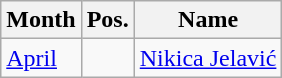<table class="wikitable" style="font-size:100%; text-align:left">
<tr>
<th>Month</th>
<th>Pos.</th>
<th>Name</th>
</tr>
<tr>
<td><a href='#'>April</a></td>
<td></td>
<td> <a href='#'>Nikica Jelavić</a></td>
</tr>
</table>
